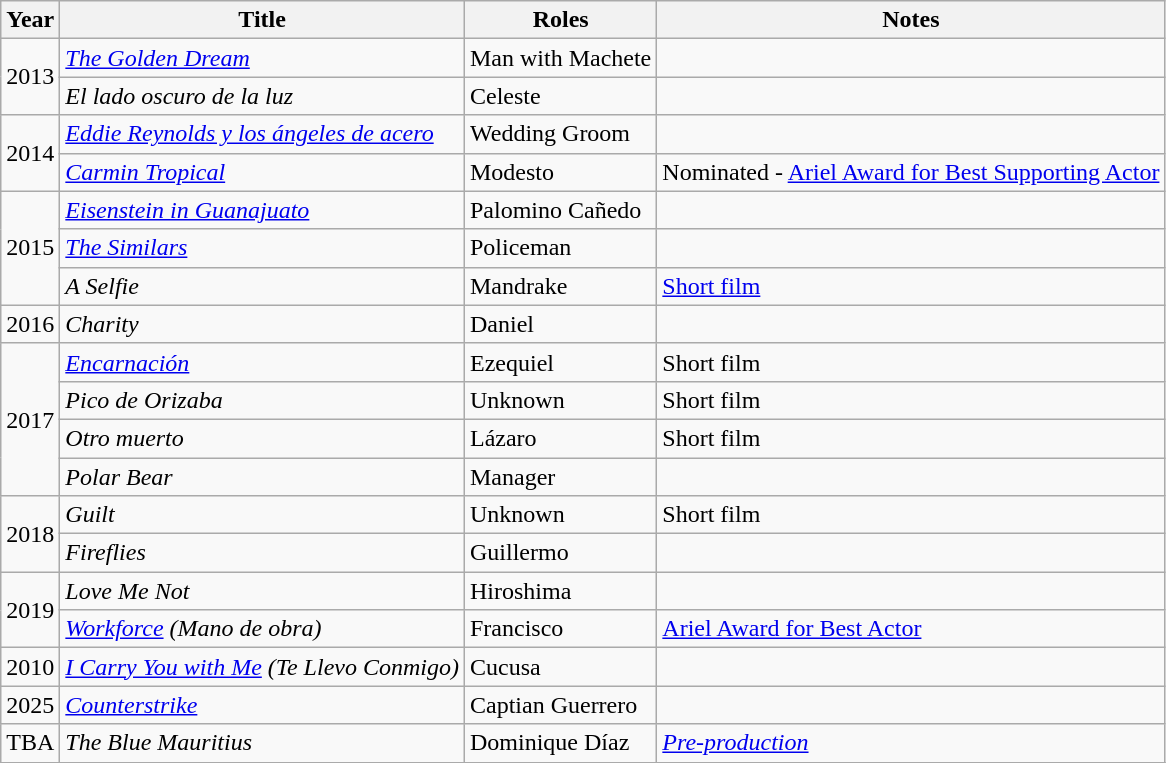<table class="wikitable sortable">
<tr>
<th>Year</th>
<th>Title</th>
<th>Roles</th>
<th>Notes</th>
</tr>
<tr>
<td rowspan="2">2013</td>
<td><em><a href='#'>The Golden Dream</a></em></td>
<td>Man with Machete</td>
<td></td>
</tr>
<tr>
<td><em>El lado oscuro de la luz</em></td>
<td>Celeste</td>
<td></td>
</tr>
<tr>
<td rowspan="2">2014</td>
<td><em><a href='#'>Eddie Reynolds y los ángeles de acero</a></em></td>
<td>Wedding Groom</td>
<td></td>
</tr>
<tr>
<td><em><a href='#'>Carmin Tropical</a></em></td>
<td>Modesto</td>
<td>Nominated - <a href='#'>Ariel Award for Best Supporting Actor</a></td>
</tr>
<tr>
<td rowspan="3">2015</td>
<td><em><a href='#'>Eisenstein in Guanajuato</a></em></td>
<td>Palomino Cañedo</td>
<td></td>
</tr>
<tr>
<td><em><a href='#'>The Similars</a></em></td>
<td>Policeman</td>
<td></td>
</tr>
<tr>
<td><em>A Selfie</em></td>
<td>Mandrake</td>
<td><a href='#'>Short film</a></td>
</tr>
<tr>
<td>2016</td>
<td><em>Charity</em></td>
<td>Daniel</td>
<td></td>
</tr>
<tr>
<td rowspan="4">2017</td>
<td><em><a href='#'>Encarnación</a></em></td>
<td>Ezequiel</td>
<td>Short film</td>
</tr>
<tr>
<td><em>Pico de Orizaba</em></td>
<td>Unknown</td>
<td>Short film</td>
</tr>
<tr>
<td><em>Otro muerto</em></td>
<td>Lázaro</td>
<td>Short film</td>
</tr>
<tr>
<td><em>Polar Bear</em></td>
<td>Manager</td>
<td></td>
</tr>
<tr>
<td rowspan="2">2018</td>
<td><em>Guilt</em></td>
<td>Unknown</td>
<td>Short film</td>
</tr>
<tr>
<td><em>Fireflies</em></td>
<td>Guillermo</td>
<td></td>
</tr>
<tr>
<td rowspan="2">2019</td>
<td><em>Love Me Not</em></td>
<td>Hiroshima</td>
<td></td>
</tr>
<tr>
<td><em><a href='#'>Workforce</a> (Mano de obra)</em></td>
<td>Francisco</td>
<td><a href='#'>Ariel Award for Best Actor</a></td>
</tr>
<tr>
<td>2010</td>
<td><em><a href='#'>I Carry You with Me</a> (Te Llevo Conmigo)</em></td>
<td>Cucusa</td>
<td></td>
</tr>
<tr>
<td>2025</td>
<td><em><a href='#'>Counterstrike</a></em></td>
<td>Captian Guerrero</td>
<td></td>
</tr>
<tr>
<td>TBA</td>
<td><em>The Blue Mauritius</em></td>
<td>Dominique Díaz</td>
<td><em><a href='#'>Pre-production</a></em></td>
</tr>
<tr>
</tr>
</table>
